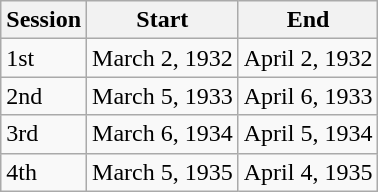<table class="wikitable">
<tr>
<th>Session</th>
<th>Start</th>
<th>End</th>
</tr>
<tr>
<td>1st</td>
<td>March 2, 1932</td>
<td>April 2, 1932</td>
</tr>
<tr>
<td>2nd</td>
<td>March 5, 1933</td>
<td>April 6, 1933</td>
</tr>
<tr>
<td>3rd</td>
<td>March 6, 1934</td>
<td>April 5, 1934</td>
</tr>
<tr>
<td>4th</td>
<td>March 5, 1935</td>
<td>April 4, 1935</td>
</tr>
</table>
